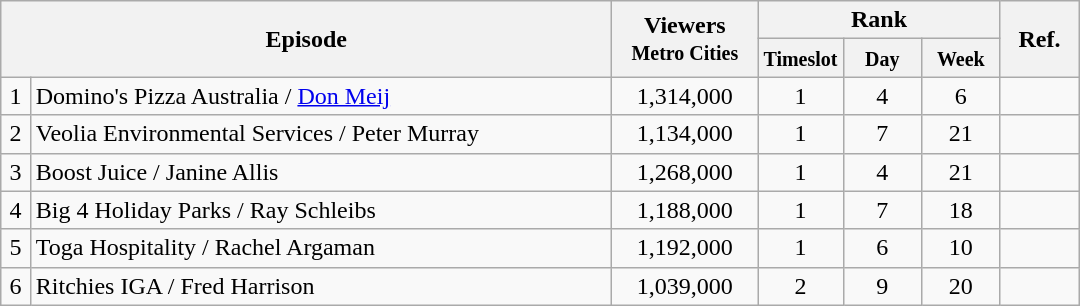<table class="wikitable" style="text-align:center">
<tr>
<th colspan=2 rowspan=2 style="width:400px">Episode</th>
<th rowspan=2 style="width:90px">Viewers<br><small>Metro Cities</small></th>
<th colspan=3 style="width:135px">Rank</th>
<th rowspan=2 style="width:45px">Ref.</th>
</tr>
<tr>
<th style="width:45px"><small>Timeslot</small></th>
<th style="width:45px"><small>Day</small></th>
<th style="width:45px"><small>Week</small></th>
</tr>
<tr>
<td>1</td>
<td style="text-align:left">Domino's Pizza Australia / <a href='#'>Don Meij</a></td>
<td>1,314,000</td>
<td>1</td>
<td>4</td>
<td>6</td>
<td></td>
</tr>
<tr>
<td>2</td>
<td style="text-align:left">Veolia Environmental Services / Peter Murray</td>
<td>1,134,000</td>
<td>1</td>
<td>7</td>
<td>21</td>
<td></td>
</tr>
<tr>
<td>3</td>
<td style="text-align:left">Boost Juice / Janine Allis</td>
<td>1,268,000</td>
<td>1</td>
<td>4</td>
<td>21</td>
<td></td>
</tr>
<tr>
<td>4</td>
<td style="text-align:left">Big 4 Holiday Parks / Ray Schleibs</td>
<td>1,188,000</td>
<td>1</td>
<td>7</td>
<td>18</td>
<td></td>
</tr>
<tr>
<td>5</td>
<td style="text-align:left">Toga Hospitality / Rachel Argaman</td>
<td>1,192,000</td>
<td>1</td>
<td>6</td>
<td>10</td>
<td></td>
</tr>
<tr>
<td>6</td>
<td style="text-align:left">Ritchies IGA / Fred Harrison</td>
<td>1,039,000</td>
<td>2</td>
<td>9</td>
<td>20</td>
<td></td>
</tr>
</table>
